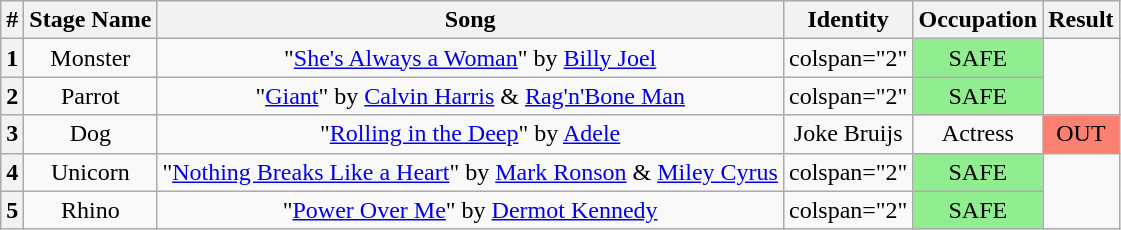<table class="wikitable plainrowheaders" style="text-align: center;">
<tr>
<th>#</th>
<th>Stage Name</th>
<th>Song</th>
<th>Identity</th>
<th>Occupation</th>
<th>Result</th>
</tr>
<tr>
<th>1</th>
<td>Monster</td>
<td>"<a href='#'>She's Always a Woman</a>" by <a href='#'>Billy Joel</a></td>
<td>colspan="2" </td>
<td bgcolor="lightgreen">SAFE</td>
</tr>
<tr>
<th>2</th>
<td>Parrot</td>
<td>"<a href='#'>Giant</a>" by <a href='#'>Calvin Harris</a> & <a href='#'>Rag'n'Bone Man</a></td>
<td>colspan="2" </td>
<td bgcolor="lightgreen">SAFE</td>
</tr>
<tr>
<th>3</th>
<td>Dog</td>
<td>"<a href='#'>Rolling in the Deep</a>" by <a href='#'>Adele</a></td>
<td>Joke Bruijs</td>
<td>Actress</td>
<td bgcolor="salmon">OUT</td>
</tr>
<tr>
<th>4</th>
<td>Unicorn</td>
<td>"<a href='#'>Nothing Breaks Like a Heart</a>" by <a href='#'>Mark Ronson</a> & <a href='#'>Miley Cyrus</a></td>
<td>colspan="2" </td>
<td bgcolor="lightgreen">SAFE</td>
</tr>
<tr>
<th>5</th>
<td>Rhino</td>
<td>"<a href='#'>Power Over Me</a>" by <a href='#'>Dermot Kennedy</a></td>
<td>colspan="2" </td>
<td bgcolor="lightgreen">SAFE</td>
</tr>
</table>
